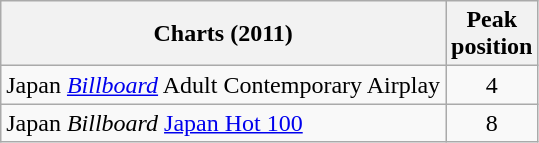<table class="wikitable sortable">
<tr>
<th>Charts (2011)</th>
<th>Peak<br>position</th>
</tr>
<tr>
<td>Japan <em><a href='#'>Billboard</a></em> Adult Contemporary Airplay</td>
<td align="center">4</td>
</tr>
<tr>
<td>Japan <em>Billboard</em> <a href='#'>Japan Hot 100</a></td>
<td align="center">8</td>
</tr>
</table>
